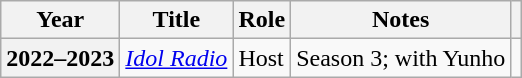<table class="wikitable plainrowheaders">
<tr>
<th scope="col">Year</th>
<th scope="col">Title</th>
<th scope="col">Role</th>
<th scope="col">Notes</th>
<th scope="col"></th>
</tr>
<tr>
<th scope="row">2022–2023</th>
<td><em><a href='#'>Idol Radio</a></em></td>
<td>Host</td>
<td>Season 3; with Yunho</td>
<td style="text-align:center"></td>
</tr>
</table>
